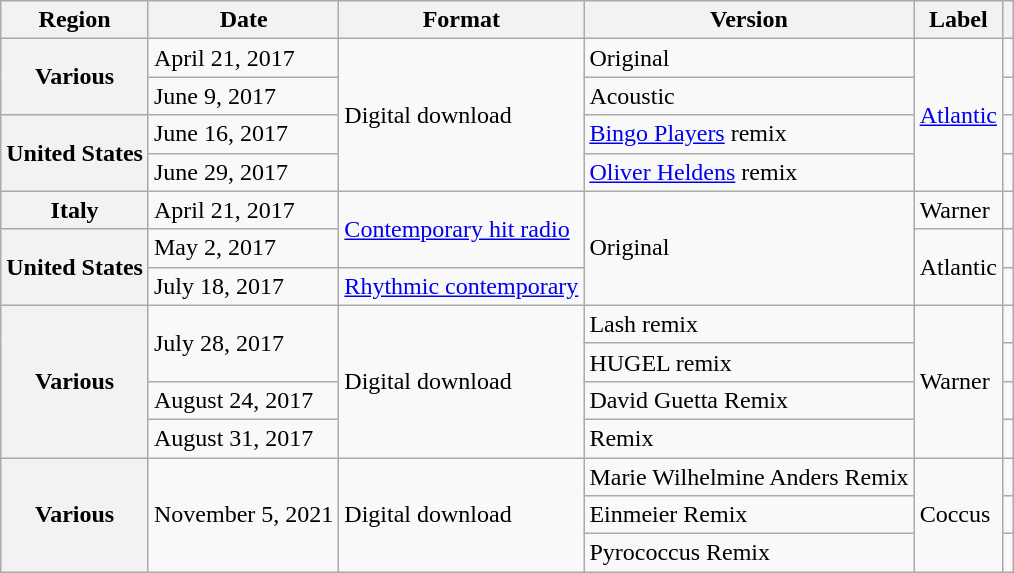<table class="wikitable plainrowheaders">
<tr>
<th scope="col">Region</th>
<th scope="col">Date</th>
<th scope="col">Format</th>
<th scope="col">Version</th>
<th scope="col">Label</th>
<th scope="col"></th>
</tr>
<tr>
<th scope="row" rowspan="2">Various</th>
<td>April 21, 2017</td>
<td rowspan="4">Digital download</td>
<td>Original</td>
<td rowspan="4"><a href='#'>Atlantic</a></td>
<td></td>
</tr>
<tr>
<td>June 9, 2017</td>
<td>Acoustic</td>
<td></td>
</tr>
<tr>
<th scope="row" rowspan="2">United States</th>
<td>June 16, 2017</td>
<td><a href='#'>Bingo Players</a> remix</td>
<td></td>
</tr>
<tr>
<td>June 29, 2017</td>
<td><a href='#'>Oliver Heldens</a> remix</td>
<td></td>
</tr>
<tr>
<th scope="row">Italy</th>
<td>April 21, 2017</td>
<td rowspan="2"><a href='#'>Contemporary hit radio</a></td>
<td rowspan="3">Original</td>
<td>Warner</td>
<td></td>
</tr>
<tr>
<th scope="row" rowspan="2">United States</th>
<td>May 2, 2017</td>
<td rowspan="2">Atlantic</td>
<td></td>
</tr>
<tr>
<td>July 18, 2017</td>
<td><a href='#'>Rhythmic contemporary</a></td>
<td></td>
</tr>
<tr>
<th scope="row" rowspan="4">Various</th>
<td rowspan="2">July 28, 2017</td>
<td rowspan="4">Digital download</td>
<td>Lash remix</td>
<td rowspan="4">Warner</td>
<td></td>
</tr>
<tr>
<td>HUGEL remix</td>
<td></td>
</tr>
<tr>
<td>August 24, 2017</td>
<td>David Guetta Remix</td>
<td></td>
</tr>
<tr>
<td>August 31, 2017</td>
<td>Remix</td>
<td></td>
</tr>
<tr>
<th scope="row" rowspan="3">Various</th>
<td rowspan="3">November 5, 2021</td>
<td rowspan="3">Digital download</td>
<td>Marie Wilhelmine Anders Remix</td>
<td rowspan="3">Coccus</td>
<td></td>
</tr>
<tr>
<td>Einmeier Remix</td>
<td></td>
</tr>
<tr>
<td>Pyrococcus Remix</td>
<td></td>
</tr>
</table>
